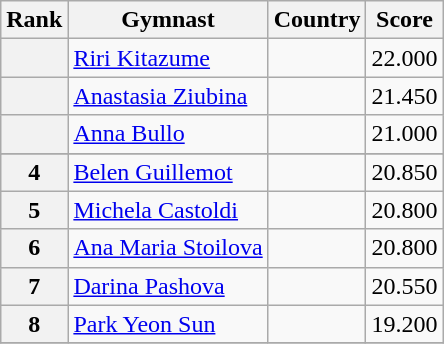<table class="wikitable sortable">
<tr>
<th>Rank</th>
<th>Gymnast</th>
<th>Country</th>
<th>Score</th>
</tr>
<tr>
<th></th>
<td><a href='#'>Riri Kitazume</a></td>
<td></td>
<td>22.000</td>
</tr>
<tr>
<th></th>
<td><a href='#'>Anastasia Ziubina</a></td>
<td></td>
<td>21.450</td>
</tr>
<tr>
<th></th>
<td><a href='#'>Anna Bullo</a></td>
<td></td>
<td>21.000</td>
</tr>
<tr>
</tr>
<tr>
<th>4</th>
<td><a href='#'>Belen Guillemot</a></td>
<td></td>
<td>20.850</td>
</tr>
<tr>
<th>5</th>
<td><a href='#'>Michela Castoldi</a></td>
<td></td>
<td>20.800</td>
</tr>
<tr>
<th>6</th>
<td><a href='#'>Ana Maria Stoilova</a></td>
<td></td>
<td>20.800</td>
</tr>
<tr>
<th>7</th>
<td><a href='#'>Darina Pashova</a></td>
<td></td>
<td>20.550</td>
</tr>
<tr>
<th>8</th>
<td><a href='#'>Park Yeon Sun</a></td>
<td></td>
<td>19.200</td>
</tr>
<tr>
</tr>
</table>
